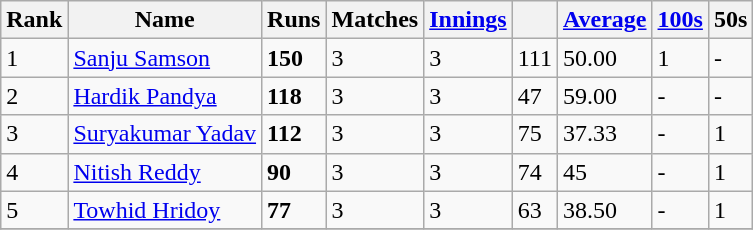<table class="wikitable defaultcenter col2left">
<tr>
<th>Rank</th>
<th>Name</th>
<th>Runs</th>
<th>Matches</th>
<th><a href='#'>Innings</a></th>
<th></th>
<th><a href='#'>Average</a></th>
<th><a href='#'>100s</a></th>
<th>50s</th>
</tr>
<tr>
<td>1</td>
<td> <a href='#'>Sanju Samson</a></td>
<td><strong>150</strong></td>
<td>3</td>
<td>3</td>
<td>111</td>
<td>50.00</td>
<td>1</td>
<td>-</td>
</tr>
<tr>
<td>2</td>
<td> <a href='#'>Hardik Pandya</a></td>
<td><strong>118</strong></td>
<td>3</td>
<td>3</td>
<td>47</td>
<td>59.00</td>
<td>-</td>
<td>-</td>
</tr>
<tr>
<td>3</td>
<td> <a href='#'>Suryakumar Yadav</a></td>
<td><strong>112</strong></td>
<td>3</td>
<td>3</td>
<td>75</td>
<td>37.33</td>
<td>-</td>
<td>1</td>
</tr>
<tr>
<td>4</td>
<td> <a href='#'>Nitish Reddy</a></td>
<td><strong>90</strong></td>
<td>3</td>
<td>3</td>
<td>74</td>
<td>45</td>
<td>-</td>
<td>1</td>
</tr>
<tr>
<td>5</td>
<td> <a href='#'>Towhid Hridoy</a></td>
<td><strong>77</strong></td>
<td>3</td>
<td>3</td>
<td>63</td>
<td>38.50</td>
<td>-</td>
<td>1</td>
</tr>
<tr>
</tr>
</table>
